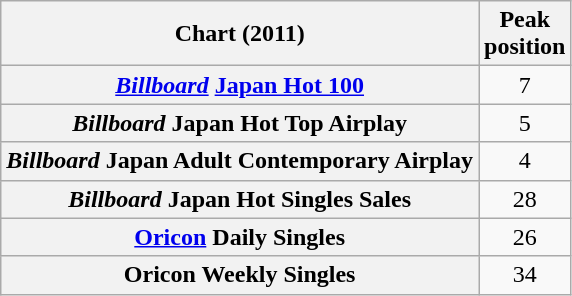<table class="wikitable sortable plainrowheaders">
<tr>
<th scope="col">Chart (2011)</th>
<th scope="col">Peak<br>position</th>
</tr>
<tr>
<th scope="row"><em><a href='#'>Billboard</a></em> <a href='#'>Japan Hot 100</a></th>
<td align="center">7</td>
</tr>
<tr>
<th scope="row"><em>Billboard</em> Japan Hot Top Airplay</th>
<td align="center">5</td>
</tr>
<tr>
<th scope="row"><em>Billboard</em> Japan Adult Contemporary Airplay</th>
<td style="text-align:center;">4</td>
</tr>
<tr>
<th scope="row"><em>Billboard</em> Japan Hot Singles Sales</th>
<td align="center">28</td>
</tr>
<tr>
<th scope="row"><a href='#'>Oricon</a> Daily Singles</th>
<td align="center">26</td>
</tr>
<tr>
<th scope="row">Oricon Weekly Singles</th>
<td align="center">34</td>
</tr>
</table>
